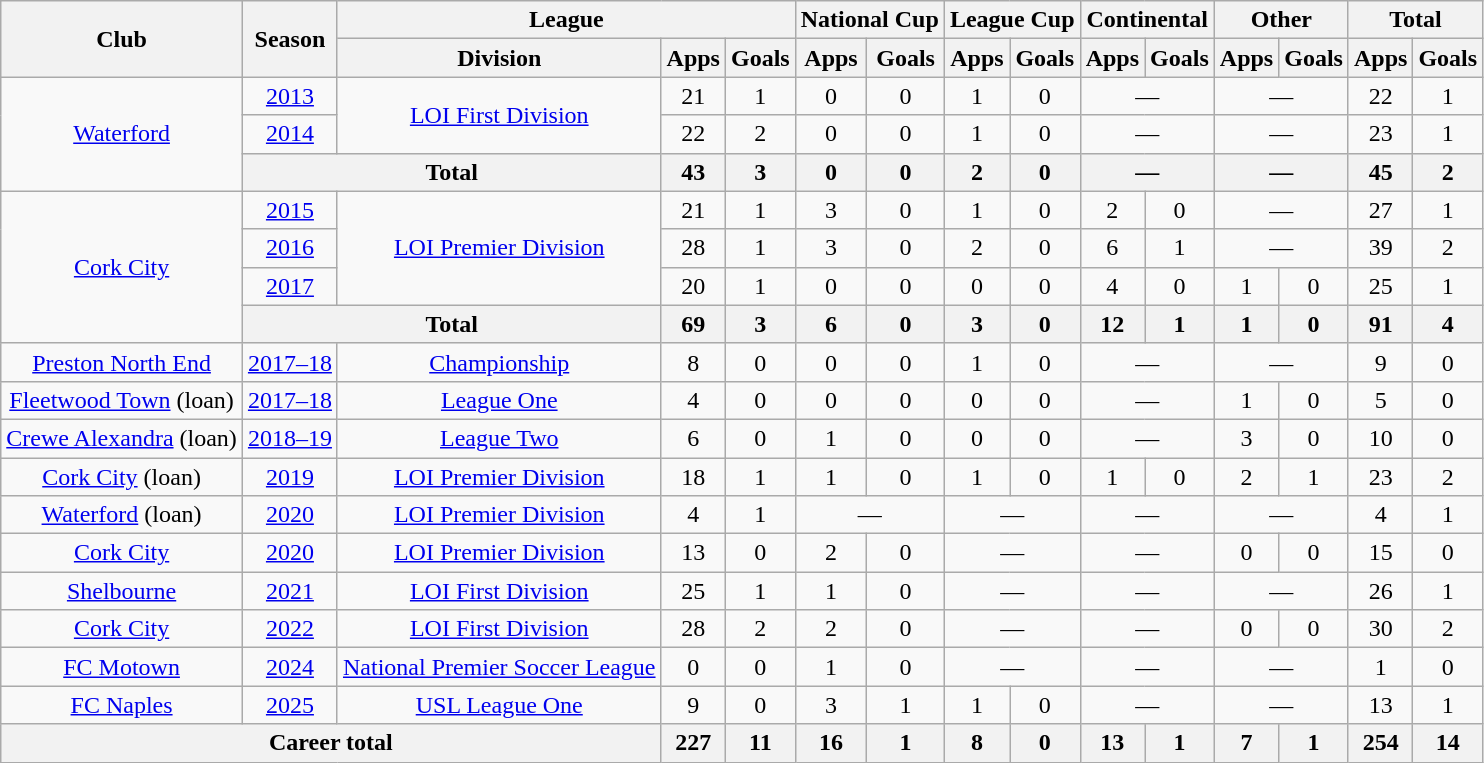<table class="wikitable" style="text-align: center;">
<tr>
<th rowspan="2">Club</th>
<th rowspan="2">Season</th>
<th colspan="3">League</th>
<th colspan="2">National Cup</th>
<th colspan="2">League Cup</th>
<th colspan="2">Continental</th>
<th colspan="2">Other</th>
<th colspan="2">Total</th>
</tr>
<tr>
<th>Division</th>
<th>Apps</th>
<th>Goals</th>
<th>Apps</th>
<th>Goals</th>
<th>Apps</th>
<th>Goals</th>
<th>Apps</th>
<th>Goals</th>
<th>Apps</th>
<th>Goals</th>
<th>Apps</th>
<th>Goals</th>
</tr>
<tr>
<td rowspan="3"><a href='#'>Waterford</a></td>
<td><a href='#'>2013</a></td>
<td rowspan="2"><a href='#'>LOI First Division</a></td>
<td>21</td>
<td>1</td>
<td>0</td>
<td>0</td>
<td>1</td>
<td>0</td>
<td colspan="2">—</td>
<td colspan="2">—</td>
<td>22</td>
<td>1</td>
</tr>
<tr>
<td><a href='#'>2014</a></td>
<td>22</td>
<td>2</td>
<td>0</td>
<td>0</td>
<td>1</td>
<td>0</td>
<td colspan="2">—</td>
<td colspan="2">—</td>
<td>23</td>
<td>1</td>
</tr>
<tr>
<th colspan="2">Total</th>
<th>43</th>
<th>3</th>
<th>0</th>
<th>0</th>
<th>2</th>
<th>0</th>
<th colspan="2">—</th>
<th colspan="2">—</th>
<th>45</th>
<th>2</th>
</tr>
<tr>
<td rowspan="4"><a href='#'>Cork City</a></td>
<td><a href='#'>2015</a></td>
<td rowspan="3"><a href='#'>LOI Premier Division</a></td>
<td>21</td>
<td>1</td>
<td>3</td>
<td>0</td>
<td>1</td>
<td>0</td>
<td>2</td>
<td>0</td>
<td colspan="2">—</td>
<td>27</td>
<td>1</td>
</tr>
<tr>
<td><a href='#'>2016</a></td>
<td>28</td>
<td>1</td>
<td>3</td>
<td>0</td>
<td>2</td>
<td>0</td>
<td>6</td>
<td>1</td>
<td colspan="2">—</td>
<td>39</td>
<td>2</td>
</tr>
<tr>
<td><a href='#'>2017</a></td>
<td>20</td>
<td>1</td>
<td>0</td>
<td>0</td>
<td>0</td>
<td>0</td>
<td>4</td>
<td>0</td>
<td>1</td>
<td>0</td>
<td>25</td>
<td>1</td>
</tr>
<tr>
<th colspan="2">Total</th>
<th>69</th>
<th>3</th>
<th>6</th>
<th>0</th>
<th>3</th>
<th>0</th>
<th>12</th>
<th>1</th>
<th>1</th>
<th>0</th>
<th>91</th>
<th>4</th>
</tr>
<tr>
<td><a href='#'>Preston North End</a></td>
<td><a href='#'>2017–18</a></td>
<td><a href='#'>Championship</a></td>
<td>8</td>
<td>0</td>
<td>0</td>
<td>0</td>
<td>1</td>
<td>0</td>
<td colspan="2">—</td>
<td colspan="2">—</td>
<td>9</td>
<td>0</td>
</tr>
<tr>
<td><a href='#'>Fleetwood Town</a> (loan)</td>
<td><a href='#'>2017–18</a></td>
<td><a href='#'>League One</a></td>
<td>4</td>
<td>0</td>
<td>0</td>
<td>0</td>
<td>0</td>
<td>0</td>
<td colspan="2">—</td>
<td>1</td>
<td>0</td>
<td>5</td>
<td>0</td>
</tr>
<tr>
<td><a href='#'>Crewe Alexandra</a> (loan)</td>
<td><a href='#'>2018–19</a></td>
<td><a href='#'>League Two</a></td>
<td>6</td>
<td>0</td>
<td>1</td>
<td>0</td>
<td>0</td>
<td>0</td>
<td colspan="2">—</td>
<td>3</td>
<td>0</td>
<td>10</td>
<td>0</td>
</tr>
<tr>
<td><a href='#'>Cork City</a> (loan)</td>
<td><a href='#'>2019</a></td>
<td><a href='#'>LOI Premier Division</a></td>
<td>18</td>
<td>1</td>
<td>1</td>
<td>0</td>
<td>1</td>
<td>0</td>
<td>1</td>
<td>0</td>
<td>2</td>
<td>1</td>
<td>23</td>
<td>2</td>
</tr>
<tr>
<td><a href='#'>Waterford</a> (loan)</td>
<td><a href='#'>2020</a></td>
<td><a href='#'>LOI Premier Division</a></td>
<td>4</td>
<td>1</td>
<td colspan="2">—</td>
<td colspan="2">—</td>
<td colspan="2">—</td>
<td colspan="2">—</td>
<td>4</td>
<td>1</td>
</tr>
<tr>
<td><a href='#'>Cork City</a></td>
<td><a href='#'>2020</a></td>
<td><a href='#'>LOI Premier Division</a></td>
<td>13</td>
<td>0</td>
<td>2</td>
<td>0</td>
<td colspan="2">—</td>
<td colspan="2">—</td>
<td>0</td>
<td>0</td>
<td>15</td>
<td>0</td>
</tr>
<tr>
<td><a href='#'>Shelbourne</a></td>
<td><a href='#'>2021</a></td>
<td><a href='#'>LOI First Division</a></td>
<td>25</td>
<td>1</td>
<td>1</td>
<td>0</td>
<td colspan="2">—</td>
<td colspan="2">—</td>
<td colspan="2">—</td>
<td>26</td>
<td>1</td>
</tr>
<tr>
<td><a href='#'>Cork City</a></td>
<td><a href='#'>2022</a></td>
<td><a href='#'>LOI First Division</a></td>
<td>28</td>
<td>2</td>
<td>2</td>
<td>0</td>
<td colspan="2">—</td>
<td colspan="2">—</td>
<td>0</td>
<td>0</td>
<td>30</td>
<td>2</td>
</tr>
<tr>
<td><a href='#'>FC Motown</a></td>
<td><a href='#'>2024</a></td>
<td><a href='#'>National Premier Soccer League</a></td>
<td>0</td>
<td>0</td>
<td>1</td>
<td>0</td>
<td colspan="2">—</td>
<td colspan="2">—</td>
<td colspan="2">—</td>
<td>1</td>
<td>0</td>
</tr>
<tr>
<td><a href='#'>FC Naples</a></td>
<td><a href='#'>2025</a></td>
<td><a href='#'>USL League One</a></td>
<td>9</td>
<td>0</td>
<td>3</td>
<td>1</td>
<td>1</td>
<td>0</td>
<td colspan="2">—</td>
<td colspan="2">—</td>
<td>13</td>
<td>1</td>
</tr>
<tr>
<th colspan="3">Career total</th>
<th>227</th>
<th>11</th>
<th>16</th>
<th>1</th>
<th>8</th>
<th>0</th>
<th>13</th>
<th>1</th>
<th>7</th>
<th>1</th>
<th>254</th>
<th>14</th>
</tr>
</table>
